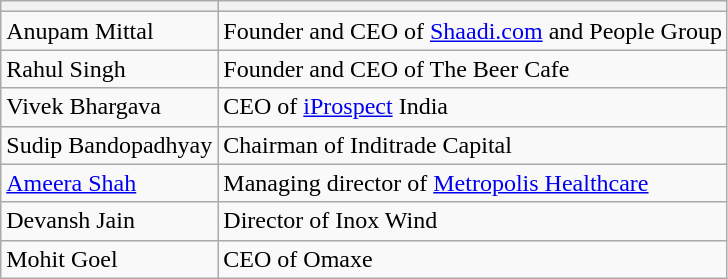<table class="wikitable">
<tr>
<th></th>
<th></th>
</tr>
<tr>
<td>Anupam Mittal</td>
<td>Founder and CEO of <a href='#'>Shaadi.com</a> and People Group</td>
</tr>
<tr>
<td>Rahul Singh</td>
<td>Founder and CEO of The Beer Cafe</td>
</tr>
<tr>
<td>Vivek Bhargava</td>
<td>CEO of <a href='#'>iProspect</a> India</td>
</tr>
<tr>
<td>Sudip Bandopadhyay</td>
<td>Chairman of Inditrade Capital</td>
</tr>
<tr>
<td><a href='#'>Ameera Shah</a></td>
<td>Managing director of <a href='#'>Metropolis Healthcare</a></td>
</tr>
<tr>
<td>Devansh Jain</td>
<td>Director of Inox Wind</td>
</tr>
<tr>
<td>Mohit Goel</td>
<td>CEO of Omaxe</td>
</tr>
</table>
